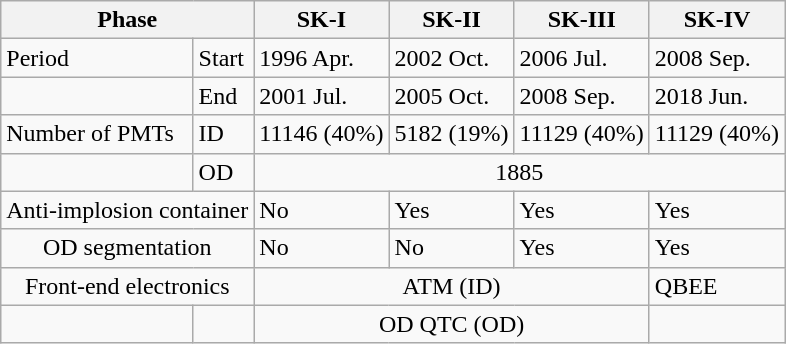<table class="wikitable">
<tr>
<th colspan="2" style="text-align: center;">Phase</th>
<th>SK-I</th>
<th>SK-II</th>
<th>SK-III</th>
<th>SK-IV</th>
</tr>
<tr>
<td>Period</td>
<td>Start</td>
<td>1996 Apr.</td>
<td>2002 Oct.</td>
<td>2006 Jul.</td>
<td>2008 Sep.</td>
</tr>
<tr>
<td></td>
<td>End</td>
<td>2001 Jul.</td>
<td>2005 Oct.</td>
<td>2008 Sep.</td>
<td>2018 Jun.</td>
</tr>
<tr>
<td>Number of PMTs</td>
<td>ID</td>
<td>11146 (40%)</td>
<td>5182 (19%)</td>
<td>11129 (40%)</td>
<td>11129 (40%)</td>
</tr>
<tr>
<td></td>
<td>OD</td>
<td colspan="4" style="text-align: center;">1885</td>
</tr>
<tr>
<td colspan="2" style="text-align: center;">Anti-implosion container</td>
<td>No</td>
<td>Yes</td>
<td>Yes</td>
<td>Yes</td>
</tr>
<tr>
<td colspan="2" style="text-align: center;">OD segmentation</td>
<td>No</td>
<td>No</td>
<td>Yes</td>
<td>Yes</td>
</tr>
<tr>
<td colspan="2" style="text-align: center;">Front-end electronics</td>
<td colspan="3" style="text-align: center;">ATM (ID)</td>
<td>QBEE</td>
</tr>
<tr>
<td></td>
<td></td>
<td colspan="3" style="text-align: center;">OD QTC (OD)</td>
<td></td>
</tr>
</table>
